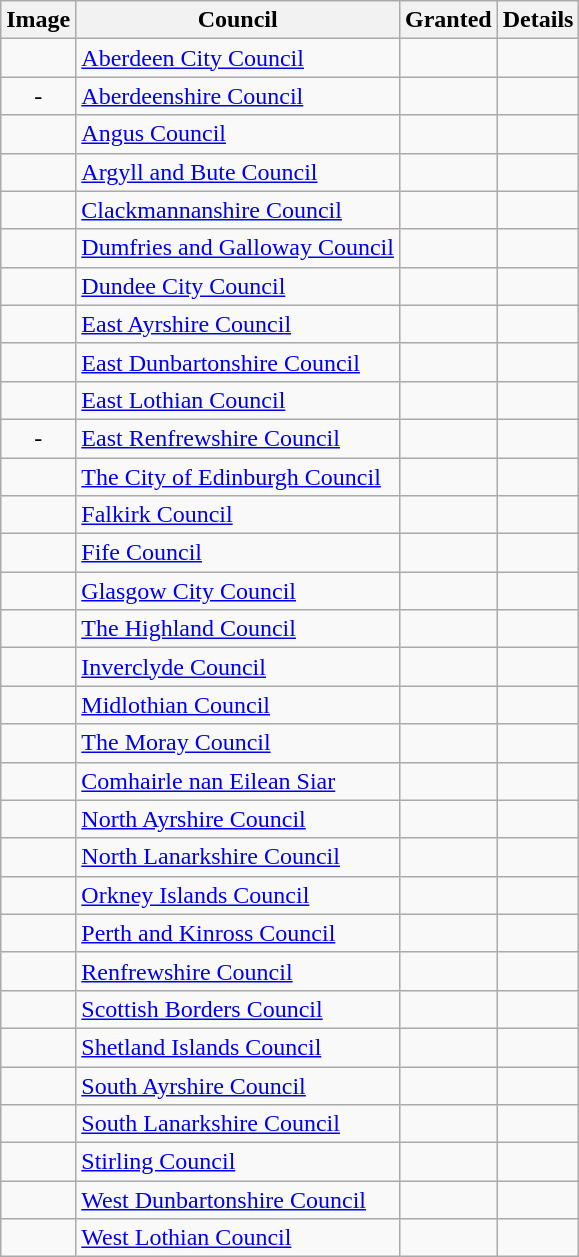<table class="wikitable">
<tr>
<th>Image</th>
<th>Council</th>
<th>Granted</th>
<th>Details</th>
</tr>
<tr>
<td align=center></td>
<td><a href='#'>Aberdeen City Council</a></td>
<td></td>
<td></td>
</tr>
<tr>
<td align=center>-</td>
<td><a href='#'>Aberdeenshire Council</a></td>
<td></td>
<td></td>
</tr>
<tr>
<td align=center></td>
<td><a href='#'>Angus Council</a></td>
<td></td>
<td></td>
</tr>
<tr>
<td align=center></td>
<td><a href='#'>Argyll and Bute Council</a></td>
<td></td>
<td></td>
</tr>
<tr>
<td align=center></td>
<td><a href='#'>Clackmannanshire Council</a></td>
<td></td>
<td></td>
</tr>
<tr>
<td align=center></td>
<td><a href='#'>Dumfries and Galloway Council</a></td>
<td></td>
<td></td>
</tr>
<tr>
<td align=center></td>
<td><a href='#'>Dundee City Council</a></td>
<td></td>
<td></td>
</tr>
<tr>
<td align=center></td>
<td><a href='#'>East Ayrshire Council</a></td>
<td></td>
<td></td>
</tr>
<tr>
<td align=center></td>
<td><a href='#'>East Dunbartonshire Council</a></td>
<td></td>
<td></td>
</tr>
<tr>
<td align=center></td>
<td><a href='#'>East Lothian Council</a></td>
<td></td>
<td></td>
</tr>
<tr>
<td align=center>-</td>
<td><a href='#'>East Renfrewshire Council</a></td>
<td></td>
<td></td>
</tr>
<tr>
<td align=center></td>
<td><a href='#'>The City of Edinburgh Council</a></td>
<td></td>
<td></td>
</tr>
<tr>
<td align=center></td>
<td><a href='#'>Falkirk Council</a></td>
<td></td>
<td></td>
</tr>
<tr>
<td align=center></td>
<td><a href='#'>Fife Council</a></td>
<td></td>
<td></td>
</tr>
<tr>
<td align=center></td>
<td><a href='#'>Glasgow City Council</a></td>
<td></td>
<td></td>
</tr>
<tr>
<td align=center></td>
<td><a href='#'>The Highland Council</a></td>
<td></td>
<td></td>
</tr>
<tr>
<td align=center></td>
<td><a href='#'>Inverclyde Council</a></td>
<td></td>
<td></td>
</tr>
<tr>
<td align=center></td>
<td><a href='#'>Midlothian Council</a></td>
<td></td>
<td></td>
</tr>
<tr>
<td align=center></td>
<td><a href='#'>The Moray Council</a></td>
<td></td>
<td></td>
</tr>
<tr>
<td align=center></td>
<td><a href='#'>Comhairle nan Eilean Siar</a></td>
<td></td>
<td></td>
</tr>
<tr>
<td align=center></td>
<td><a href='#'>North Ayrshire Council</a></td>
<td></td>
<td></td>
</tr>
<tr>
<td align=center></td>
<td><a href='#'>North Lanarkshire Council</a></td>
<td></td>
<td></td>
</tr>
<tr>
<td align=center></td>
<td><a href='#'>Orkney Islands Council</a></td>
<td></td>
<td></td>
</tr>
<tr>
<td align=center></td>
<td><a href='#'>Perth and Kinross Council</a></td>
<td></td>
<td></td>
</tr>
<tr>
<td align=center></td>
<td><a href='#'>Renfrewshire Council</a></td>
<td></td>
<td></td>
</tr>
<tr>
<td align=center></td>
<td><a href='#'>Scottish Borders Council</a></td>
<td></td>
<td></td>
</tr>
<tr>
<td align=center></td>
<td><a href='#'>Shetland Islands Council</a></td>
<td></td>
<td></td>
</tr>
<tr>
<td align=center></td>
<td><a href='#'>South Ayrshire Council</a></td>
<td></td>
<td></td>
</tr>
<tr>
<td align=center></td>
<td><a href='#'>South Lanarkshire Council</a></td>
<td></td>
<td></td>
</tr>
<tr>
<td align=center></td>
<td><a href='#'>Stirling Council</a></td>
<td></td>
<td></td>
</tr>
<tr>
<td align=center></td>
<td><a href='#'>West Dunbartonshire Council</a></td>
<td></td>
<td></td>
</tr>
<tr>
<td align=center></td>
<td><a href='#'>West Lothian Council</a></td>
<td></td>
<td></td>
</tr>
</table>
